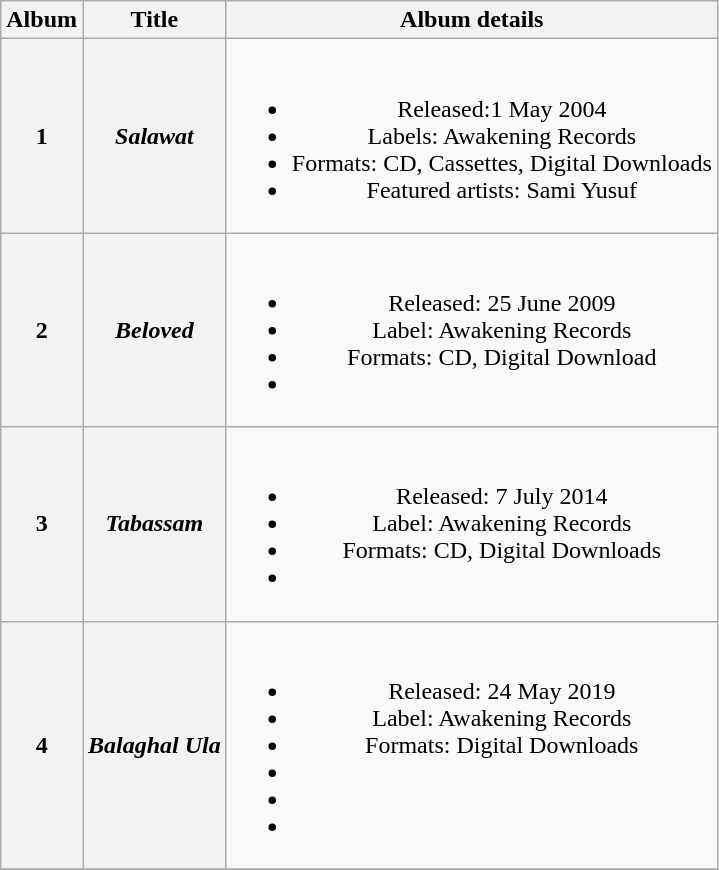<table class="wikitable plainrowheaders" style="text-align:center;">
<tr>
<th>Album</th>
<th>Title</th>
<th>Album details</th>
</tr>
<tr>
<th>1</th>
<th scope="row"><em>Salawat</em></th>
<td><br><ul><li>Released:1 May 2004</li><li>Labels: Awakening Records</li><li>Formats: CD, Cassettes, Digital Downloads</li><li>Featured artists: Sami Yusuf</li></ul></td>
</tr>
<tr>
<th>2</th>
<th scope="row"><em>Beloved</em></th>
<td><br><ul><li>Released: 25 June 2009</li><li>Label: Awakening Records</li><li>Formats: CD, Digital Download</li><li></li></ul></td>
</tr>
<tr>
<th>3</th>
<th scope="row"><em>Tabassam</em></th>
<td><br><ul><li>Released: 7 July 2014</li><li>Label: Awakening Records</li><li>Formats: CD, Digital Downloads</li><li></li></ul></td>
</tr>
<tr>
<th>4</th>
<th scope="row"><em>Balaghal Ula</em></th>
<td><br><ul><li>Released: 24 May 2019</li><li>Label: Awakening Records</li><li>Formats: Digital Downloads</li><li></li><li></li><li></li></ul></td>
</tr>
<tr>
</tr>
</table>
